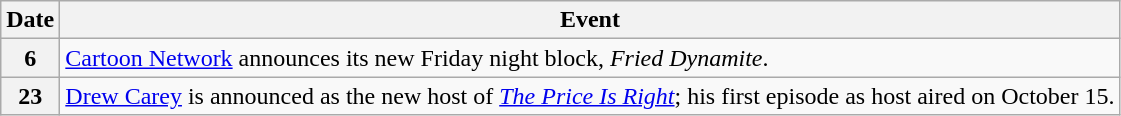<table class="wikitable">
<tr>
<th>Date</th>
<th>Event</th>
</tr>
<tr>
<th>6</th>
<td><a href='#'>Cartoon Network</a> announces its new Friday night block, <em>Fried Dynamite</em>.</td>
</tr>
<tr>
<th>23</th>
<td><a href='#'>Drew Carey</a> is announced as the new host of <em><a href='#'>The Price Is Right</a></em>; his first episode as host aired on October 15.</td>
</tr>
</table>
